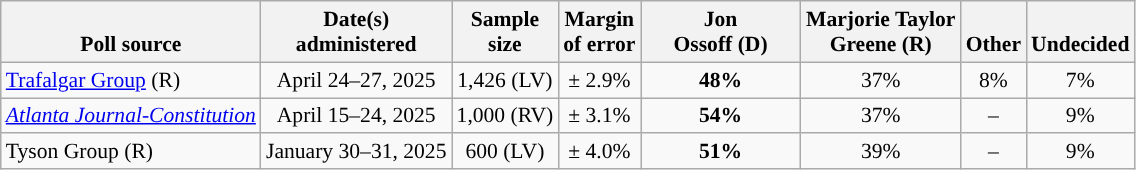<table class="wikitable" style="font-size:90%;text-align:center;">
<tr valign=bottom>
<th>Poll source</th>
<th>Date(s)<br>administered</th>
<th>Sample<br>size</th>
<th>Margin<br>of error</th>
<th style="width:100px;">Jon<br>Ossoff (D)</th>
<th style="width:100px;">Marjorie Taylor<br>Greene (R)</th>
<th>Other</th>
<th>Undecided</th>
</tr>
<tr>
<td style="text-align:left;"><a href='#'>Trafalgar Group</a> (R)</td>
<td>April 24–27, 2025</td>
<td>1,426 (LV)</td>
<td>± 2.9%</td>
<td style="background-color:"><strong>48%</strong></td>
<td>37%</td>
<td>8%</td>
<td>7%</td>
</tr>
<tr>
<td style="text-align:left;"><em><a href='#'>Atlanta Journal-Constitution</a></em></td>
<td>April 15–24, 2025</td>
<td>1,000 (RV)</td>
<td>± 3.1%</td>
<td style="background-color:"><strong>54%</strong></td>
<td>37%</td>
<td>–</td>
<td>9%</td>
</tr>
<tr>
<td style="text-align:left;">Tyson Group (R)</td>
<td>January 30–31, 2025</td>
<td>600 (LV)</td>
<td>± 4.0%</td>
<td style="background-color:"><strong>51%</strong></td>
<td>39%</td>
<td>–</td>
<td>9%</td>
</tr>
</table>
